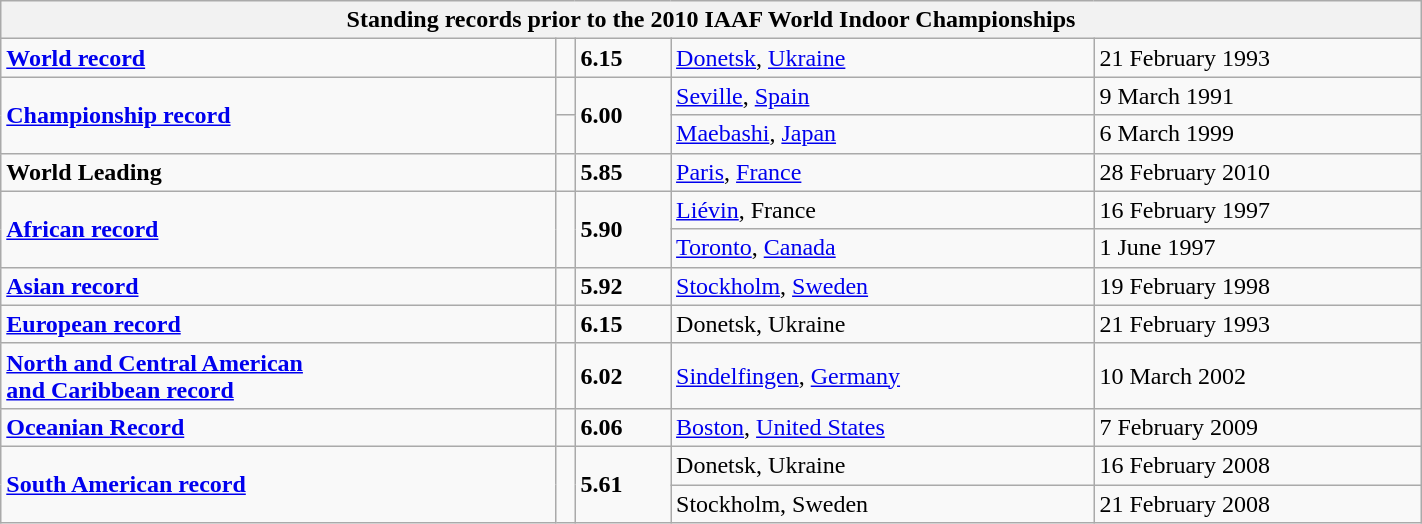<table class="wikitable" width=75%>
<tr>
<th colspan="5">Standing records prior to the 2010 IAAF World Indoor Championships</th>
</tr>
<tr>
<td><strong><a href='#'>World record</a></strong></td>
<td></td>
<td><strong>6.15</strong></td>
<td><a href='#'>Donetsk</a>, <a href='#'>Ukraine</a></td>
<td>21 February 1993</td>
</tr>
<tr>
<td rowspan=2><strong><a href='#'>Championship record</a></strong></td>
<td></td>
<td rowspan=2><strong>6.00</strong></td>
<td><a href='#'>Seville</a>, <a href='#'>Spain</a></td>
<td>9 March 1991</td>
</tr>
<tr>
<td></td>
<td><a href='#'>Maebashi</a>, <a href='#'>Japan</a></td>
<td>6 March 1999</td>
</tr>
<tr>
<td><strong>World Leading</strong></td>
<td></td>
<td><strong>5.85</strong></td>
<td><a href='#'>Paris</a>, <a href='#'>France</a></td>
<td>28 February 2010</td>
</tr>
<tr>
<td rowspan=2><strong><a href='#'>African record</a></strong></td>
<td rowspan=2></td>
<td rowspan=2><strong>5.90</strong></td>
<td><a href='#'>Liévin</a>, France</td>
<td>16 February 1997</td>
</tr>
<tr>
<td><a href='#'>Toronto</a>, <a href='#'>Canada</a></td>
<td>1 June 1997</td>
</tr>
<tr>
<td><strong><a href='#'>Asian record</a></strong></td>
<td></td>
<td><strong>5.92</strong></td>
<td><a href='#'>Stockholm</a>, <a href='#'>Sweden</a></td>
<td>19 February 1998</td>
</tr>
<tr>
<td><strong><a href='#'>European record</a></strong></td>
<td></td>
<td><strong>6.15</strong></td>
<td>Donetsk, Ukraine</td>
<td>21 February 1993</td>
</tr>
<tr>
<td><strong><a href='#'>North and Central American <br>and Caribbean record</a></strong></td>
<td></td>
<td><strong>6.02</strong></td>
<td><a href='#'>Sindelfingen</a>, <a href='#'>Germany</a></td>
<td>10 March 2002</td>
</tr>
<tr>
<td><strong><a href='#'>Oceanian Record</a></strong></td>
<td></td>
<td><strong>6.06</strong></td>
<td><a href='#'>Boston</a>, <a href='#'>United States</a></td>
<td>7 February 2009</td>
</tr>
<tr>
<td rowspan=2><strong><a href='#'>South American record</a></strong></td>
<td rowspan=2></td>
<td rowspan=2><strong>5.61</strong></td>
<td>Donetsk, Ukraine</td>
<td>16 February 2008</td>
</tr>
<tr>
<td>Stockholm, Sweden</td>
<td>21 February 2008</td>
</tr>
</table>
